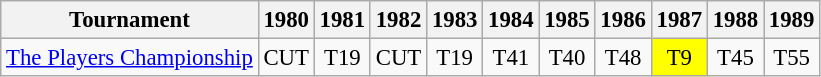<table class="wikitable" style="font-size:95%;text-align:center;">
<tr>
<th>Tournament</th>
<th>1980</th>
<th>1981</th>
<th>1982</th>
<th>1983</th>
<th>1984</th>
<th>1985</th>
<th>1986</th>
<th>1987</th>
<th>1988</th>
<th>1989</th>
</tr>
<tr>
<td align=left><a href='#'>The Players Championship</a></td>
<td>CUT</td>
<td>T19</td>
<td>CUT</td>
<td>T19</td>
<td>T41</td>
<td>T40</td>
<td>T48</td>
<td style="background:yellow;">T9</td>
<td>T45</td>
<td>T55</td>
</tr>
</table>
